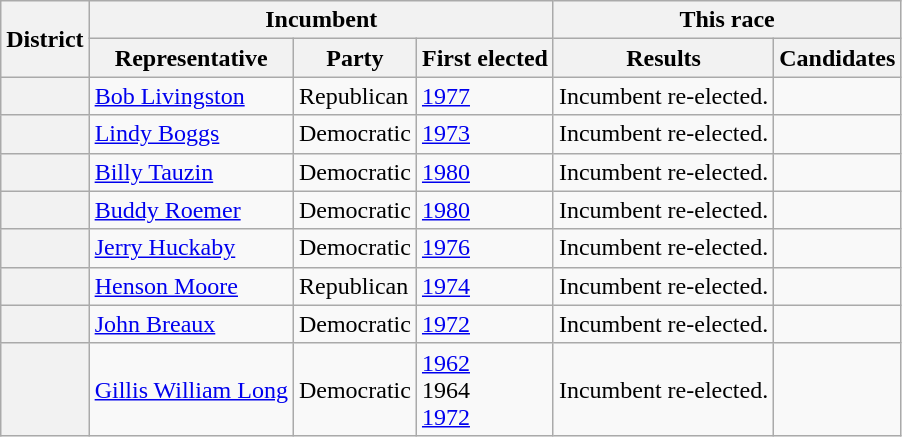<table class=wikitable>
<tr>
<th rowspan=2>District</th>
<th colspan=3>Incumbent</th>
<th colspan=2>This race</th>
</tr>
<tr>
<th>Representative</th>
<th>Party</th>
<th>First elected</th>
<th>Results</th>
<th>Candidates</th>
</tr>
<tr>
<th></th>
<td><a href='#'>Bob Livingston</a></td>
<td>Republican</td>
<td><a href='#'>1977 </a></td>
<td>Incumbent re-elected.</td>
<td nowrap></td>
</tr>
<tr>
<th></th>
<td><a href='#'>Lindy Boggs</a></td>
<td>Democratic</td>
<td><a href='#'>1973 </a></td>
<td>Incumbent re-elected.</td>
<td nowrap><br></td>
</tr>
<tr>
<th></th>
<td><a href='#'>Billy Tauzin</a></td>
<td>Democratic</td>
<td><a href='#'>1980</a></td>
<td>Incumbent re-elected.</td>
<td nowrap></td>
</tr>
<tr>
<th></th>
<td><a href='#'>Buddy Roemer</a></td>
<td>Democratic</td>
<td><a href='#'>1980</a></td>
<td>Incumbent re-elected.</td>
<td nowrap></td>
</tr>
<tr>
<th></th>
<td><a href='#'>Jerry Huckaby</a></td>
<td>Democratic</td>
<td><a href='#'>1976</a></td>
<td>Incumbent re-elected.</td>
<td nowrap></td>
</tr>
<tr>
<th></th>
<td><a href='#'>Henson Moore</a></td>
<td>Republican</td>
<td><a href='#'>1974</a></td>
<td>Incumbent re-elected.</td>
<td nowrap></td>
</tr>
<tr>
<th></th>
<td><a href='#'>John Breaux</a></td>
<td>Democratic</td>
<td><a href='#'>1972</a></td>
<td>Incumbent re-elected.</td>
<td nowrap></td>
</tr>
<tr>
<th></th>
<td><a href='#'>Gillis William Long</a></td>
<td>Democratic</td>
<td><a href='#'>1962</a><br>1964 <br><a href='#'>1972</a></td>
<td>Incumbent re-elected.</td>
<td nowrap></td>
</tr>
</table>
